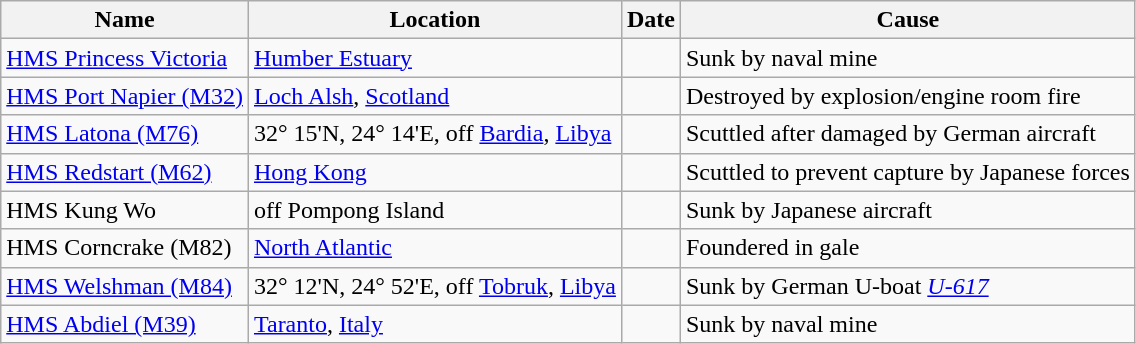<table class="wikitable sortable">
<tr>
<th>Name</th>
<th>Location</th>
<th>Date</th>
<th>Cause</th>
</tr>
<tr>
<td><a href='#'>HMS Princess Victoria</a></td>
<td><a href='#'>Humber Estuary</a></td>
<td></td>
<td>Sunk by naval mine</td>
</tr>
<tr>
<td><a href='#'>HMS Port Napier (M32)</a></td>
<td><a href='#'>Loch Alsh</a>, <a href='#'>Scotland</a></td>
<td></td>
<td>Destroyed by explosion/engine room fire</td>
</tr>
<tr>
<td><a href='#'>HMS Latona (M76)</a></td>
<td>32° 15'N, 24° 14'E, off <a href='#'>Bardia</a>, <a href='#'>Libya</a></td>
<td></td>
<td>Scuttled after damaged by German aircraft</td>
</tr>
<tr>
<td><a href='#'>HMS Redstart (M62)</a></td>
<td><a href='#'>Hong Kong</a></td>
<td></td>
<td>Scuttled to prevent capture by Japanese forces</td>
</tr>
<tr>
<td>HMS Kung Wo</td>
<td>off Pompong Island</td>
<td></td>
<td>Sunk by Japanese aircraft</td>
</tr>
<tr>
<td>HMS Corncrake (M82)</td>
<td><a href='#'>North Atlantic</a></td>
<td></td>
<td>Foundered in gale</td>
</tr>
<tr>
<td><a href='#'>HMS Welshman (M84)</a></td>
<td>32° 12'N, 24° 52'E, off <a href='#'>Tobruk</a>, <a href='#'>Libya</a></td>
<td></td>
<td>Sunk by German U-boat <em><a href='#'>U-617</a></em></td>
</tr>
<tr>
<td><a href='#'>HMS Abdiel (M39)</a></td>
<td><a href='#'>Taranto</a>, <a href='#'>Italy</a></td>
<td></td>
<td>Sunk by naval mine</td>
</tr>
</table>
